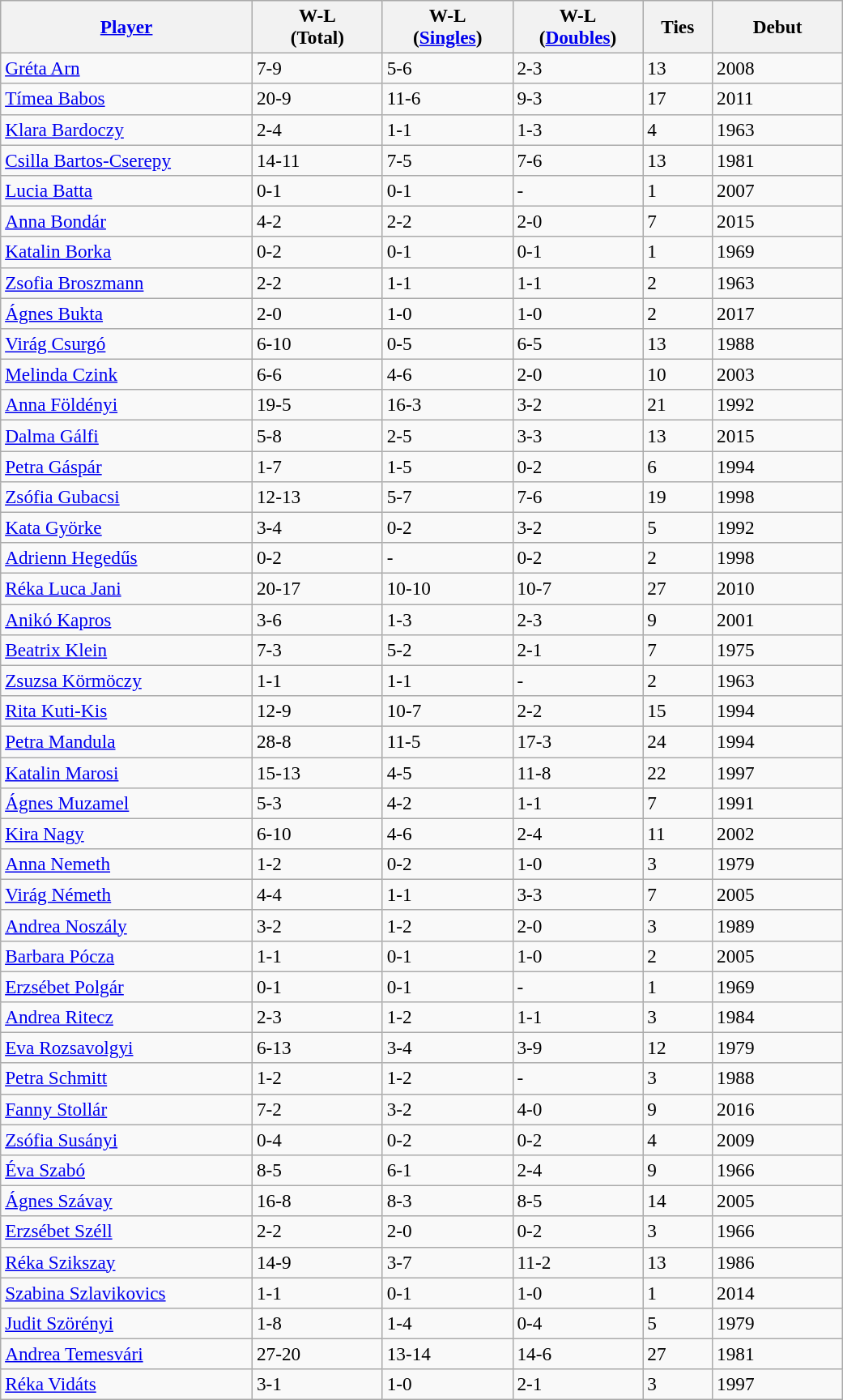<table class="wikitable sortable" style=font-size:97%>
<tr>
<th width=200><a href='#'>Player</a></th>
<th width=100>W-L<br>(Total)</th>
<th width=100>W-L<br>(<a href='#'>Singles</a>)</th>
<th width=100>W-L<br>(<a href='#'>Doubles</a>)</th>
<th width=50>Ties</th>
<th width=100>Debut</th>
</tr>
<tr>
<td><a href='#'>Gréta Arn</a></td>
<td>7-9</td>
<td>5-6</td>
<td>2-3</td>
<td>13</td>
<td>2008</td>
</tr>
<tr>
<td><a href='#'>Tímea Babos</a></td>
<td>20-9</td>
<td>11-6</td>
<td>9-3</td>
<td>17</td>
<td>2011</td>
</tr>
<tr>
<td><a href='#'>Klara Bardoczy</a></td>
<td>2-4</td>
<td>1-1</td>
<td>1-3</td>
<td>4</td>
<td>1963</td>
</tr>
<tr>
<td><a href='#'>Csilla Bartos-Cserepy</a></td>
<td>14-11</td>
<td>7-5</td>
<td>7-6</td>
<td>13</td>
<td>1981</td>
</tr>
<tr>
<td><a href='#'>Lucia Batta</a></td>
<td>0-1</td>
<td>0-1</td>
<td>-</td>
<td>1</td>
<td>2007</td>
</tr>
<tr>
<td><a href='#'>Anna Bondár</a></td>
<td>4-2</td>
<td>2-2</td>
<td>2-0</td>
<td>7</td>
<td>2015</td>
</tr>
<tr>
<td><a href='#'>Katalin Borka</a></td>
<td>0-2</td>
<td>0-1</td>
<td>0-1</td>
<td>1</td>
<td>1969</td>
</tr>
<tr>
<td><a href='#'>Zsofia Broszmann</a></td>
<td>2-2</td>
<td>1-1</td>
<td>1-1</td>
<td>2</td>
<td>1963</td>
</tr>
<tr>
<td><a href='#'>Ágnes Bukta</a></td>
<td>2-0</td>
<td>1-0</td>
<td>1-0</td>
<td>2</td>
<td>2017</td>
</tr>
<tr>
<td><a href='#'>Virág Csurgó</a></td>
<td>6-10</td>
<td>0-5</td>
<td>6-5</td>
<td>13</td>
<td>1988</td>
</tr>
<tr>
<td><a href='#'>Melinda Czink</a></td>
<td>6-6</td>
<td>4-6</td>
<td>2-0</td>
<td>10</td>
<td>2003</td>
</tr>
<tr>
<td><a href='#'>Anna Földényi</a></td>
<td>19-5</td>
<td>16-3</td>
<td>3-2</td>
<td>21</td>
<td>1992</td>
</tr>
<tr>
<td><a href='#'>Dalma Gálfi</a></td>
<td>5-8</td>
<td>2-5</td>
<td>3-3</td>
<td>13</td>
<td>2015</td>
</tr>
<tr>
<td><a href='#'>Petra Gáspár</a></td>
<td>1-7</td>
<td>1-5</td>
<td>0-2</td>
<td>6</td>
<td>1994</td>
</tr>
<tr>
<td><a href='#'>Zsófia Gubacsi</a></td>
<td>12-13</td>
<td>5-7</td>
<td>7-6</td>
<td>19</td>
<td>1998</td>
</tr>
<tr>
<td><a href='#'>Kata Györke</a></td>
<td>3-4</td>
<td>0-2</td>
<td>3-2</td>
<td>5</td>
<td>1992</td>
</tr>
<tr>
<td><a href='#'>Adrienn Hegedűs</a></td>
<td>0-2</td>
<td>-</td>
<td>0-2</td>
<td>2</td>
<td>1998</td>
</tr>
<tr>
<td><a href='#'>Réka Luca Jani</a></td>
<td>20-17</td>
<td>10-10</td>
<td>10-7</td>
<td>27</td>
<td>2010</td>
</tr>
<tr>
<td><a href='#'>Anikó Kapros</a></td>
<td>3-6</td>
<td>1-3</td>
<td>2-3</td>
<td>9</td>
<td>2001</td>
</tr>
<tr>
<td><a href='#'>Beatrix Klein</a></td>
<td>7-3</td>
<td>5-2</td>
<td>2-1</td>
<td>7</td>
<td>1975</td>
</tr>
<tr>
<td><a href='#'>Zsuzsa Körmöczy</a></td>
<td>1-1</td>
<td>1-1</td>
<td>-</td>
<td>2</td>
<td>1963</td>
</tr>
<tr>
<td><a href='#'>Rita Kuti-Kis</a></td>
<td>12-9</td>
<td>10-7</td>
<td>2-2</td>
<td>15</td>
<td>1994</td>
</tr>
<tr>
<td><a href='#'>Petra Mandula</a></td>
<td>28-8</td>
<td>11-5</td>
<td>17-3</td>
<td>24</td>
<td>1994</td>
</tr>
<tr>
<td><a href='#'>Katalin Marosi</a></td>
<td>15-13</td>
<td>4-5</td>
<td>11-8</td>
<td>22</td>
<td>1997</td>
</tr>
<tr>
<td><a href='#'>Ágnes Muzamel</a></td>
<td>5-3</td>
<td>4-2</td>
<td>1-1</td>
<td>7</td>
<td>1991</td>
</tr>
<tr>
<td><a href='#'>Kira Nagy</a></td>
<td>6-10</td>
<td>4-6</td>
<td>2-4</td>
<td>11</td>
<td>2002</td>
</tr>
<tr>
<td><a href='#'>Anna Nemeth</a></td>
<td>1-2</td>
<td>0-2</td>
<td>1-0</td>
<td>3</td>
<td>1979</td>
</tr>
<tr>
<td><a href='#'>Virág Németh</a></td>
<td>4-4</td>
<td>1-1</td>
<td>3-3</td>
<td>7</td>
<td>2005</td>
</tr>
<tr>
<td><a href='#'>Andrea Noszály</a></td>
<td>3-2</td>
<td>1-2</td>
<td>2-0</td>
<td>3</td>
<td>1989</td>
</tr>
<tr>
<td><a href='#'>Barbara Pócza</a></td>
<td>1-1</td>
<td>0-1</td>
<td>1-0</td>
<td>2</td>
<td>2005</td>
</tr>
<tr>
<td><a href='#'>Erzsébet Polgár</a></td>
<td>0-1</td>
<td>0-1</td>
<td>-</td>
<td>1</td>
<td>1969</td>
</tr>
<tr>
<td><a href='#'>Andrea Ritecz</a></td>
<td>2-3</td>
<td>1-2</td>
<td>1-1</td>
<td>3</td>
<td>1984</td>
</tr>
<tr>
<td><a href='#'>Eva Rozsavolgyi</a></td>
<td>6-13</td>
<td>3-4</td>
<td>3-9</td>
<td>12</td>
<td>1979</td>
</tr>
<tr>
<td><a href='#'>Petra Schmitt</a></td>
<td>1-2</td>
<td>1-2</td>
<td>-</td>
<td>3</td>
<td>1988</td>
</tr>
<tr>
<td><a href='#'>Fanny Stollár</a></td>
<td>7-2</td>
<td>3-2</td>
<td>4-0</td>
<td>9</td>
<td>2016</td>
</tr>
<tr>
<td><a href='#'>Zsófia Susányi</a></td>
<td>0-4</td>
<td>0-2</td>
<td>0-2</td>
<td>4</td>
<td>2009</td>
</tr>
<tr>
<td><a href='#'>Éva Szabó</a></td>
<td>8-5</td>
<td>6-1</td>
<td>2-4</td>
<td>9</td>
<td>1966</td>
</tr>
<tr>
<td><a href='#'>Ágnes Szávay</a></td>
<td>16-8</td>
<td>8-3</td>
<td>8-5</td>
<td>14</td>
<td>2005</td>
</tr>
<tr>
<td><a href='#'>Erzsébet Széll</a></td>
<td>2-2</td>
<td>2-0</td>
<td>0-2</td>
<td>3</td>
<td>1966</td>
</tr>
<tr>
<td><a href='#'>Réka Szikszay</a></td>
<td>14-9</td>
<td>3-7</td>
<td>11-2</td>
<td>13</td>
<td>1986</td>
</tr>
<tr>
<td><a href='#'>Szabina Szlavikovics</a></td>
<td>1-1</td>
<td>0-1</td>
<td>1-0</td>
<td>1</td>
<td>2014</td>
</tr>
<tr>
<td><a href='#'>Judit Szörényi</a></td>
<td>1-8</td>
<td>1-4</td>
<td>0-4</td>
<td>5</td>
<td>1979</td>
</tr>
<tr>
<td><a href='#'>Andrea Temesvári</a></td>
<td>27-20</td>
<td>13-14</td>
<td>14-6</td>
<td>27</td>
<td>1981</td>
</tr>
<tr>
<td><a href='#'>Réka Vidáts</a></td>
<td>3-1</td>
<td>1-0</td>
<td>2-1</td>
<td>3</td>
<td>1997</td>
</tr>
</table>
